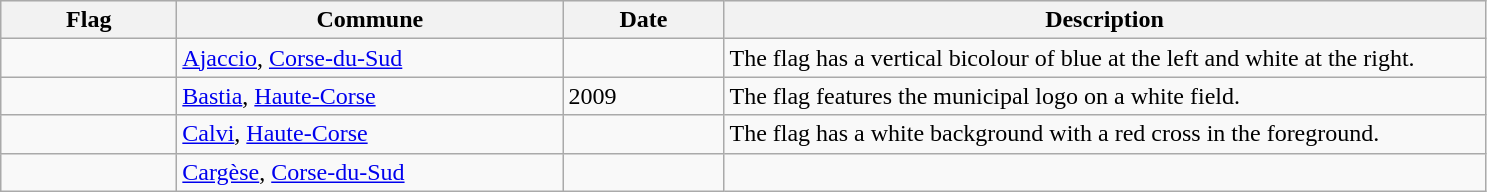<table class="wikitable">
<tr style="background:#efefef;">
<th style="width:110px;">Flag</th>
<th style="width:250px;">Commune</th>
<th style="width:100px;">Date</th>
<th style="width:500px;">Description</th>
</tr>
<tr>
<td></td>
<td><a href='#'>Ajaccio</a>, <a href='#'>Corse-du-Sud</a></td>
<td></td>
<td>The flag has a vertical bicolour of blue at the left and white at the right.</td>
</tr>
<tr>
<td></td>
<td><a href='#'>Bastia</a>, <a href='#'>Haute-Corse</a></td>
<td>2009</td>
<td>The flag features the municipal logo on a white field.</td>
</tr>
<tr>
<td></td>
<td><a href='#'>Calvi</a>, <a href='#'>Haute-Corse</a></td>
<td></td>
<td>The flag has a white background with a red cross in the foreground.</td>
</tr>
<tr>
<td></td>
<td><a href='#'>Cargèse</a>, <a href='#'>Corse-du-Sud</a></td>
<td></td>
<td></td>
</tr>
</table>
